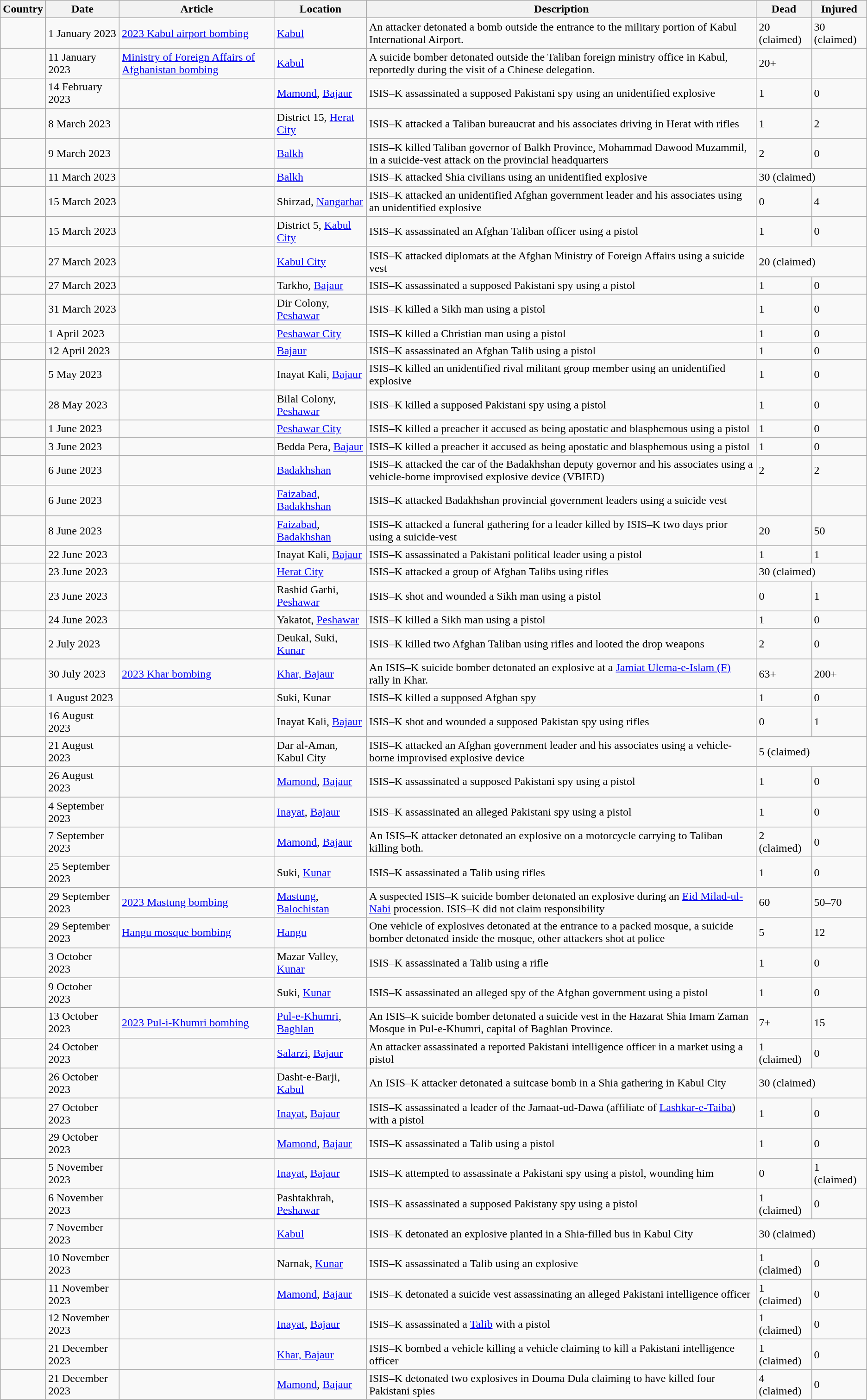<table class="wikitable sortable mw-collapsible">
<tr>
<th>Country</th>
<th>Date</th>
<th>Article</th>
<th>Location</th>
<th class="unsortable">Description</th>
<th data-sort-type="number">Dead</th>
<th data-sort-type="number">Injured</th>
</tr>
<tr>
<td></td>
<td>1 January 2023</td>
<td><a href='#'>2023 Kabul airport bombing</a></td>
<td><a href='#'>Kabul</a></td>
<td>An attacker detonated a bomb outside the entrance to the military portion of Kabul International Airport.</td>
<td>20 (claimed)</td>
<td>30 (claimed)</td>
</tr>
<tr>
<td></td>
<td>11 January 2023</td>
<td><a href='#'>Ministry of Foreign Affairs of Afghanistan bombing</a></td>
<td><a href='#'>Kabul</a></td>
<td>A suicide bomber detonated outside the Taliban foreign ministry office in Kabul, reportedly during the visit of a Chinese delegation.</td>
<td>20+</td>
<td></td>
</tr>
<tr>
<td></td>
<td>14 February 2023</td>
<td></td>
<td><a href='#'>Mamond</a>, <a href='#'>Bajaur</a></td>
<td>ISIS–K assassinated a supposed Pakistani spy using an unidentified explosive</td>
<td>1</td>
<td>0</td>
</tr>
<tr>
<td></td>
<td>8 March 2023</td>
<td></td>
<td>District 15, <a href='#'>Herat City</a></td>
<td>ISIS–K attacked a Taliban bureaucrat and his associates driving in Herat with rifles</td>
<td>1</td>
<td>2</td>
</tr>
<tr>
<td></td>
<td>9 March 2023</td>
<td></td>
<td><a href='#'>Balkh</a></td>
<td>ISIS–K killed Taliban governor of Balkh Province, Mohammad Dawood Muzammil, in a suicide-vest attack on the provincial headquarters</td>
<td>2</td>
<td>0</td>
</tr>
<tr>
<td></td>
<td>11 March 2023</td>
<td></td>
<td><a href='#'>Balkh</a></td>
<td>ISIS–K attacked Shia civilians using an unidentified explosive</td>
<td colspan="2">30 (claimed)</td>
</tr>
<tr>
<td></td>
<td>15 March 2023</td>
<td></td>
<td>Shirzad, <a href='#'>Nangarhar</a></td>
<td>ISIS–K attacked an unidentified Afghan government leader and his associates using an unidentified explosive</td>
<td>0</td>
<td>4</td>
</tr>
<tr>
<td></td>
<td>15 March 2023</td>
<td></td>
<td>District 5, <a href='#'>Kabul City</a></td>
<td>ISIS–K assassinated an Afghan Taliban officer using a pistol</td>
<td>1</td>
<td>0</td>
</tr>
<tr>
<td></td>
<td>27 March 2023</td>
<td></td>
<td><a href='#'>Kabul City</a></td>
<td>ISIS–K attacked diplomats at the Afghan Ministry of Foreign Affairs using a suicide vest</td>
<td colspan="2">20 (claimed)</td>
</tr>
<tr>
<td></td>
<td>27 March 2023</td>
<td></td>
<td>Tarkho, <a href='#'>Bajaur</a></td>
<td>ISIS–K assassinated a supposed Pakistani spy using a pistol</td>
<td>1</td>
<td>0</td>
</tr>
<tr>
<td></td>
<td>31 March 2023</td>
<td></td>
<td>Dir Colony, <a href='#'>Peshawar</a></td>
<td>ISIS–K killed a Sikh man using a pistol</td>
<td>1</td>
<td>0</td>
</tr>
<tr>
<td></td>
<td>1 April 2023</td>
<td></td>
<td><a href='#'>Peshawar City</a></td>
<td>ISIS–K killed a Christian man using a pistol</td>
<td>1</td>
<td>0</td>
</tr>
<tr>
<td></td>
<td>12 April 2023</td>
<td></td>
<td><a href='#'>Bajaur</a></td>
<td>ISIS–K assassinated an Afghan Talib using a pistol</td>
<td>1</td>
<td>0</td>
</tr>
<tr>
<td></td>
<td>5 May 2023</td>
<td></td>
<td>Inayat Kali, <a href='#'>Bajaur</a></td>
<td>ISIS–K killed an unidentified rival militant group member using an unidentified explosive</td>
<td>1</td>
<td>0</td>
</tr>
<tr>
<td></td>
<td>28 May 2023</td>
<td></td>
<td>Bilal Colony, <a href='#'>Peshawar</a></td>
<td>ISIS–K killed a supposed Pakistani spy using a pistol</td>
<td>1</td>
<td>0</td>
</tr>
<tr>
<td></td>
<td>1 June 2023</td>
<td></td>
<td><a href='#'>Peshawar City</a></td>
<td>ISIS–K killed a preacher it accused as being apostatic and blasphemous using a pistol</td>
<td>1</td>
<td>0</td>
</tr>
<tr>
<td></td>
<td>3 June 2023</td>
<td></td>
<td>Bedda Pera, <a href='#'>Bajaur</a></td>
<td>ISIS–K killed a preacher it accused as being apostatic and blasphemous using a pistol</td>
<td>1</td>
<td>0</td>
</tr>
<tr>
<td></td>
<td>6 June 2023</td>
<td></td>
<td><a href='#'>Badakhshan</a></td>
<td>ISIS–K attacked the car of the Badakhshan deputy governor and his associates using a vehicle-borne improvised explosive device (VBIED)</td>
<td>2</td>
<td>2</td>
</tr>
<tr>
<td></td>
<td>6 June 2023</td>
<td></td>
<td><a href='#'>Faizabad</a>, <a href='#'>Badakhshan</a></td>
<td>ISIS–K attacked Badakhshan provincial government leaders using a suicide vest</td>
<td></td>
<td></td>
</tr>
<tr>
<td></td>
<td>8 June 2023</td>
<td></td>
<td><a href='#'>Faizabad</a>, <a href='#'>Badakhshan</a></td>
<td>ISIS–K attacked a funeral gathering for a leader killed by ISIS–K two days prior using a suicide-vest</td>
<td>20</td>
<td>50</td>
</tr>
<tr>
<td></td>
<td>22 June 2023</td>
<td></td>
<td>Inayat Kali, <a href='#'>Bajaur</a></td>
<td>ISIS–K assassinated a Pakistani political leader using a pistol</td>
<td>1</td>
<td>1</td>
</tr>
<tr>
<td></td>
<td>23 June 2023</td>
<td></td>
<td><a href='#'>Herat City</a></td>
<td>ISIS–K attacked a group of Afghan Talibs using rifles</td>
<td colspan="2">30 (claimed)</td>
</tr>
<tr>
<td></td>
<td>23 June 2023</td>
<td></td>
<td>Rashid Garhi, <a href='#'>Peshawar</a></td>
<td>ISIS–K shot and wounded a Sikh man using a pistol</td>
<td>0</td>
<td>1</td>
</tr>
<tr>
<td></td>
<td>24 June 2023</td>
<td></td>
<td>Yakatot, <a href='#'>Peshawar</a></td>
<td>ISIS–K killed a Sikh man using a pistol</td>
<td>1</td>
<td>0</td>
</tr>
<tr>
<td></td>
<td>2 July 2023</td>
<td></td>
<td>Deukal, Suki, <a href='#'>Kunar</a></td>
<td>ISIS–K killed two Afghan Taliban using rifles and looted the drop weapons</td>
<td>2</td>
<td>0</td>
</tr>
<tr>
<td></td>
<td>30 July 2023</td>
<td><a href='#'>2023 Khar bombing</a></td>
<td><a href='#'>Khar, Bajaur</a></td>
<td>An ISIS–K suicide bomber detonated an explosive at a <a href='#'>Jamiat Ulema-e-Islam (F)</a> rally in Khar.</td>
<td>63+</td>
<td>200+</td>
</tr>
<tr>
<td></td>
<td>1 August 2023</td>
<td></td>
<td>Suki, Kunar</td>
<td>ISIS–K killed a supposed Afghan spy</td>
<td>1</td>
<td>0</td>
</tr>
<tr>
<td></td>
<td>16 August 2023</td>
<td></td>
<td>Inayat Kali, <a href='#'>Bajaur</a></td>
<td>ISIS–K shot and wounded a supposed Pakistan spy using rifles</td>
<td>0</td>
<td>1</td>
</tr>
<tr>
<td></td>
<td>21 August 2023</td>
<td></td>
<td>Dar al-Aman, Kabul City</td>
<td>ISIS–K attacked an Afghan government leader and his associates using a vehicle-borne improvised explosive device</td>
<td colspan="2">5 (claimed)</td>
</tr>
<tr>
<td></td>
<td>26 August 2023</td>
<td></td>
<td><a href='#'>Mamond</a>, <a href='#'>Bajaur</a></td>
<td>ISIS–K assassinated a supposed Pakistani spy using a pistol</td>
<td>1</td>
<td>0</td>
</tr>
<tr>
<td></td>
<td>4 September 2023</td>
<td></td>
<td><a href='#'>Inayat</a>, <a href='#'>Bajaur</a></td>
<td>ISIS–K assassinated an alleged Pakistani spy using a pistol</td>
<td>1</td>
<td>0</td>
</tr>
<tr>
<td></td>
<td>7 September 2023</td>
<td></td>
<td><a href='#'>Mamond</a>, <a href='#'>Bajaur</a></td>
<td>An ISIS–K attacker detonated an explosive on a motorcycle carrying to Taliban killing both.</td>
<td>2 (claimed)</td>
<td>0</td>
</tr>
<tr>
<td></td>
<td>25 September 2023</td>
<td></td>
<td>Suki, <a href='#'>Kunar</a></td>
<td>ISIS–K assassinated a Talib using rifles</td>
<td>1</td>
<td>0</td>
</tr>
<tr>
<td></td>
<td>29 September 2023</td>
<td><a href='#'>2023 Mastung bombing</a></td>
<td><a href='#'>Mastung</a>, <a href='#'>Balochistan</a></td>
<td>A suspected ISIS–K suicide bomber detonated an explosive during an <a href='#'>Eid Milad-ul-Nabi</a> procession. ISIS–K did not claim responsibility</td>
<td>60</td>
<td>50–70</td>
</tr>
<tr>
<td></td>
<td>29 September 2023</td>
<td><a href='#'>Hangu mosque bombing</a></td>
<td><a href='#'>Hangu</a></td>
<td>One vehicle of explosives detonated at the entrance to a packed mosque, a suicide bomber detonated inside the mosque, other attackers shot at police</td>
<td>5</td>
<td>12</td>
</tr>
<tr>
<td></td>
<td>3 October 2023</td>
<td></td>
<td>Mazar Valley, <a href='#'>Kunar</a></td>
<td>ISIS–K assassinated a Talib using a rifle</td>
<td>1</td>
<td>0</td>
</tr>
<tr>
<td></td>
<td>9 October 2023</td>
<td></td>
<td>Suki, <a href='#'>Kunar</a></td>
<td>ISIS–K assassinated an alleged spy of the Afghan government using a pistol</td>
<td>1</td>
<td>0</td>
</tr>
<tr>
<td></td>
<td>13 October 2023</td>
<td><a href='#'>2023 Pul-i-Khumri bombing</a></td>
<td><a href='#'>Pul-e-Khumri</a>, <a href='#'>Baghlan</a></td>
<td>An ISIS–K suicide bomber detonated a suicide vest in the Hazarat Shia Imam Zaman Mosque in Pul-e-Khumri, capital of Baghlan Province.</td>
<td>7+</td>
<td>15</td>
</tr>
<tr>
<td></td>
<td>24 October 2023</td>
<td></td>
<td><a href='#'>Salarzi</a>, <a href='#'>Bajaur</a></td>
<td>An attacker assassinated a reported Pakistani intelligence officer in a market using a pistol</td>
<td>1 (claimed)</td>
<td>0</td>
</tr>
<tr>
<td></td>
<td>26 October 2023</td>
<td></td>
<td>Dasht-e-Barji, <a href='#'>Kabul</a></td>
<td>An ISIS–K attacker detonated a suitcase bomb in a Shia gathering in Kabul City</td>
<td colspan="2">30 (claimed)</td>
</tr>
<tr>
<td></td>
<td>27 October 2023</td>
<td></td>
<td><a href='#'>Inayat</a>, <a href='#'>Bajaur</a></td>
<td>ISIS–K assassinated a leader of the Jamaat-ud-Dawa (affiliate of <a href='#'>Lashkar-e-Taiba</a>) with a pistol</td>
<td>1</td>
<td>0</td>
</tr>
<tr>
<td></td>
<td>29 October 2023</td>
<td></td>
<td><a href='#'>Mamond</a>, <a href='#'>Bajaur</a></td>
<td>ISIS–K assassinated a Talib using a pistol</td>
<td>1</td>
<td>0</td>
</tr>
<tr>
<td></td>
<td>5 November 2023</td>
<td></td>
<td><a href='#'>Inayat</a>, <a href='#'>Bajaur</a></td>
<td>ISIS–K attempted to assassinate a Pakistani spy using a pistol, wounding him</td>
<td>0</td>
<td>1 (claimed)</td>
</tr>
<tr>
<td></td>
<td>6 November 2023</td>
<td></td>
<td>Pashtakhrah, <a href='#'>Peshawar</a></td>
<td>ISIS–K assassinated a supposed Pakistany spy using a pistol</td>
<td>1 (claimed)</td>
<td>0</td>
</tr>
<tr>
<td></td>
<td>7 November 2023</td>
<td></td>
<td><a href='#'>Kabul</a></td>
<td>ISIS–K detonated an explosive planted in a Shia-filled bus in Kabul City</td>
<td colspan="2">30 (claimed)</td>
</tr>
<tr>
<td></td>
<td>10 November 2023</td>
<td></td>
<td>Narnak, <a href='#'>Kunar</a></td>
<td>ISIS–K assassinated a Talib using an explosive</td>
<td>1 (claimed)</td>
<td>0</td>
</tr>
<tr>
<td></td>
<td>11 November 2023</td>
<td></td>
<td><a href='#'>Mamond</a>, <a href='#'>Bajaur</a></td>
<td>ISIS–K detonated a suicide vest assassinating an alleged Pakistani intelligence officer</td>
<td>1 (claimed)</td>
<td>0</td>
</tr>
<tr>
<td></td>
<td>12 November 2023</td>
<td></td>
<td><a href='#'>Inayat</a>, <a href='#'>Bajaur</a></td>
<td>ISIS–K assassinated a <a href='#'>Talib</a> with a pistol</td>
<td>1 (claimed)</td>
<td>0</td>
</tr>
<tr>
<td></td>
<td>21 December 2023</td>
<td></td>
<td><a href='#'>Khar, Bajaur</a></td>
<td>ISIS–K bombed a vehicle killing a vehicle claiming to kill a Pakistani intelligence officer</td>
<td>1 (claimed)</td>
<td>0</td>
</tr>
<tr>
<td></td>
<td>21 December 2023</td>
<td></td>
<td><a href='#'>Mamond</a>, <a href='#'>Bajaur</a></td>
<td>ISIS–K detonated two explosives in Douma Dula claiming to have killed four Pakistani spies</td>
<td>4 (claimed)</td>
<td>0</td>
</tr>
</table>
